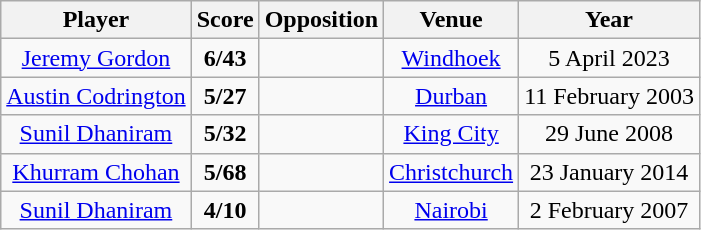<table class="wikitable sortable" style="text-align: center;">
<tr>
<th>Player</th>
<th>Score</th>
<th>Opposition</th>
<th>Venue</th>
<th>Year</th>
</tr>
<tr>
<td><a href='#'>Jeremy Gordon</a></td>
<td><strong>6/43</strong></td>
<td></td>
<td><a href='#'>Windhoek</a></td>
<td>5 April 2023</td>
</tr>
<tr>
<td><a href='#'>Austin Codrington</a></td>
<td><strong>5/27</strong></td>
<td></td>
<td><a href='#'>Durban</a></td>
<td>11 February 2003</td>
</tr>
<tr>
<td><a href='#'>Sunil Dhaniram</a></td>
<td><strong>5/32</strong></td>
<td></td>
<td><a href='#'>King City</a></td>
<td>29 June 2008</td>
</tr>
<tr>
<td><a href='#'>Khurram Chohan</a></td>
<td><strong>5/68</strong></td>
<td></td>
<td><a href='#'>Christchurch</a></td>
<td>23 January 2014</td>
</tr>
<tr>
<td><a href='#'>Sunil Dhaniram</a></td>
<td><strong>4/10</strong></td>
<td></td>
<td><a href='#'>Nairobi</a></td>
<td>2 February 2007</td>
</tr>
</table>
